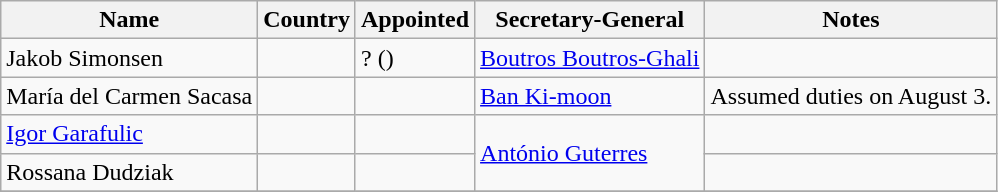<table class="wikitable sortable"  text-align:center;">
<tr>
<th>Name</th>
<th>Country</th>
<th>Appointed</th>
<th>Secretary-General</th>
<th>Notes</th>
</tr>
<tr>
<td>Jakob Simonsen</td>
<td></td>
<td>? ()</td>
<td><a href='#'>Boutros Boutros-Ghali</a></td>
<td></td>
</tr>
<tr>
<td>María del Carmen Sacasa</td>
<td></td>
<td></td>
<td><a href='#'>Ban Ki-moon</a></td>
<td>Assumed duties on August 3.</td>
</tr>
<tr>
<td><a href='#'>Igor Garafulic</a></td>
<td></td>
<td></td>
<td rowspan=2><a href='#'>António Guterres</a></td>
<td></td>
</tr>
<tr>
<td>Rossana Dudziak</td>
<td></td>
<td></td>
<td></td>
</tr>
<tr>
</tr>
</table>
